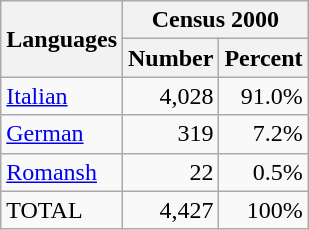<table class="wikitable">
<tr ---->
<th rowspan="2">Languages</th>
<th colspan="2">Census 2000</th>
</tr>
<tr ---->
<th>Number</th>
<th>Percent</th>
</tr>
<tr ---->
<td><a href='#'>Italian</a></td>
<td align=right>4,028</td>
<td align=right>91.0%</td>
</tr>
<tr ---->
<td><a href='#'>German</a></td>
<td align=right>319</td>
<td align=right>7.2%</td>
</tr>
<tr ---->
<td><a href='#'>Romansh</a></td>
<td align=right>22</td>
<td align=right>0.5%</td>
</tr>
<tr ---->
<td>TOTAL</td>
<td align=right>4,427</td>
<td align=right>100%</td>
</tr>
</table>
